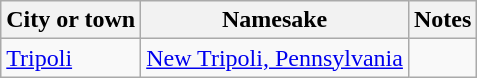<table class="wikitable">
<tr>
<th>City or town</th>
<th>Namesake</th>
<th>Notes</th>
</tr>
<tr>
<td><a href='#'>Tripoli</a></td>
<td><a href='#'>New Tripoli, Pennsylvania</a></td>
<td></td>
</tr>
</table>
